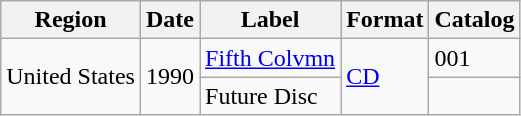<table class="wikitable">
<tr>
<th>Region</th>
<th>Date</th>
<th>Label</th>
<th>Format</th>
<th>Catalog</th>
</tr>
<tr>
<td rowspan="2">United States</td>
<td rowspan="2">1990</td>
<td><a href='#'>Fifth Colvmn</a></td>
<td rowspan="2"><a href='#'>CD</a></td>
<td>001</td>
</tr>
<tr>
<td>Future Disc</td>
<td></td>
</tr>
</table>
